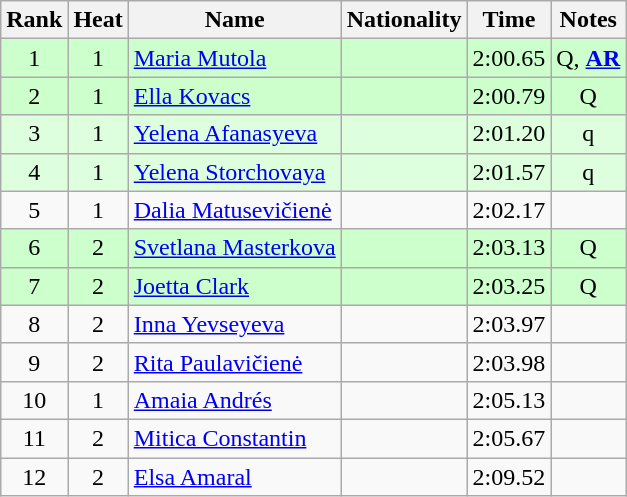<table class="wikitable sortable" style="text-align:center">
<tr>
<th>Rank</th>
<th>Heat</th>
<th>Name</th>
<th>Nationality</th>
<th>Time</th>
<th>Notes</th>
</tr>
<tr bgcolor=ccffcc>
<td>1</td>
<td>1</td>
<td align="left"><a href='#'>Maria Mutola</a></td>
<td align=left></td>
<td>2:00.65</td>
<td>Q, <strong><a href='#'>AR</a></strong></td>
</tr>
<tr bgcolor=ccffcc>
<td>2</td>
<td>1</td>
<td align="left"><a href='#'>Ella Kovacs</a></td>
<td align=left></td>
<td>2:00.79</td>
<td>Q</td>
</tr>
<tr bgcolor=ddffdd>
<td>3</td>
<td>1</td>
<td align="left"><a href='#'>Yelena Afanasyeva</a></td>
<td align=left></td>
<td>2:01.20</td>
<td>q</td>
</tr>
<tr bgcolor=ddffdd>
<td>4</td>
<td>1</td>
<td align="left"><a href='#'>Yelena Storchovaya</a></td>
<td align=left></td>
<td>2:01.57</td>
<td>q</td>
</tr>
<tr>
<td>5</td>
<td>1</td>
<td align="left"><a href='#'>Dalia Matusevičienė</a></td>
<td align=left></td>
<td>2:02.17</td>
<td></td>
</tr>
<tr bgcolor=ccffcc>
<td>6</td>
<td>2</td>
<td align="left"><a href='#'>Svetlana Masterkova</a></td>
<td align=left></td>
<td>2:03.13</td>
<td>Q</td>
</tr>
<tr bgcolor=ccffcc>
<td>7</td>
<td>2</td>
<td align="left"><a href='#'>Joetta Clark</a></td>
<td align=left></td>
<td>2:03.25</td>
<td>Q</td>
</tr>
<tr>
<td>8</td>
<td>2</td>
<td align="left"><a href='#'>Inna Yevseyeva</a></td>
<td align=left></td>
<td>2:03.97</td>
<td></td>
</tr>
<tr>
<td>9</td>
<td>2</td>
<td align="left"><a href='#'>Rita Paulavičienė</a></td>
<td align=left></td>
<td>2:03.98</td>
<td></td>
</tr>
<tr>
<td>10</td>
<td>1</td>
<td align="left"><a href='#'>Amaia Andrés</a></td>
<td align=left></td>
<td>2:05.13</td>
<td></td>
</tr>
<tr>
<td>11</td>
<td>2</td>
<td align="left"><a href='#'>Mitica Constantin</a></td>
<td align=left></td>
<td>2:05.67</td>
<td></td>
</tr>
<tr>
<td>12</td>
<td>2</td>
<td align="left"><a href='#'>Elsa Amaral</a></td>
<td align=left></td>
<td>2:09.52</td>
<td></td>
</tr>
</table>
